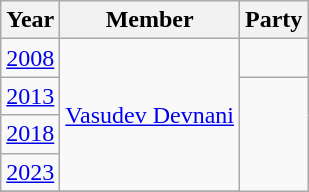<table class="wikitable sortable">
<tr>
<th>Year</th>
<th>Member</th>
<th colspan="3">Party</th>
</tr>
<tr>
<td><a href='#'>2008</a></td>
<td rowspan=4><a href='#'>Vasudev Devnani</a></td>
<td></td>
</tr>
<tr>
<td><a href='#'>2013</a></td>
</tr>
<tr>
<td><a href='#'>2018</a></td>
</tr>
<tr>
<td><a href='#'>2023</a></td>
</tr>
<tr>
</tr>
</table>
